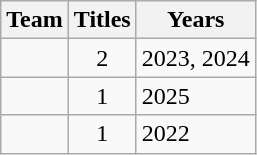<table class="wikitable sortable" style="text-align:center">
<tr>
<th>Team</th>
<th>Titles</th>
<th>Years</th>
</tr>
<tr>
<td align=left style=><a href='#'></a></td>
<td>2</td>
<td align=left>2023, 2024</td>
</tr>
<tr>
<td align=left style=><a href='#'></a></td>
<td>1</td>
<td align=left>2025</td>
</tr>
<tr>
<td align=left style=><a href='#'></a></td>
<td>1</td>
<td align=left>2022</td>
</tr>
</table>
